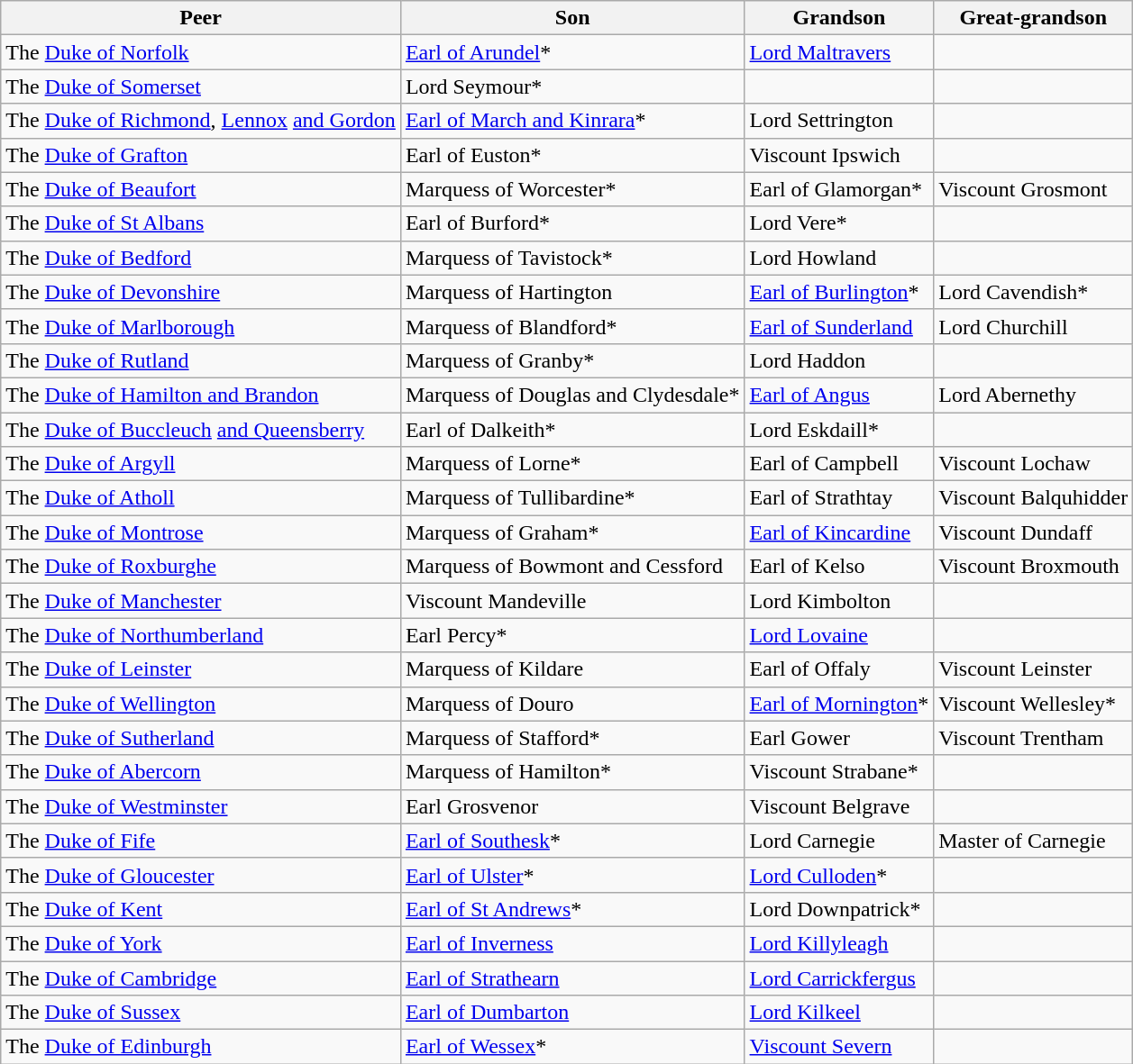<table class="wikitable sortable">
<tr>
<th>Peer</th>
<th>Son</th>
<th>Grandson</th>
<th>Great-grandson</th>
</tr>
<tr>
<td>The <a href='#'>Duke of Norfolk</a></td>
<td><a href='#'>Earl of Arundel</a>*</td>
<td><a href='#'>Lord Maltravers</a></td>
<td> </td>
</tr>
<tr>
<td>The <a href='#'>Duke of Somerset</a></td>
<td>Lord Seymour*</td>
<td></td>
<td> </td>
</tr>
<tr>
<td>The <a href='#'>Duke of Richmond</a>, <a href='#'>Lennox</a> <a href='#'>and Gordon</a></td>
<td><a href='#'>Earl of March and Kinrara</a>*</td>
<td>Lord Settrington</td>
<td></td>
</tr>
<tr>
<td>The <a href='#'>Duke of Grafton</a></td>
<td>Earl of Euston*</td>
<td>Viscount Ipswich</td>
<td></td>
</tr>
<tr>
<td>The <a href='#'>Duke of Beaufort</a></td>
<td>Marquess of Worcester*</td>
<td>Earl of Glamorgan*</td>
<td>Viscount Grosmont</td>
</tr>
<tr>
<td>The <a href='#'>Duke of St Albans</a></td>
<td>Earl of Burford*</td>
<td>Lord Vere*</td>
<td> </td>
</tr>
<tr>
<td>The <a href='#'>Duke of Bedford</a></td>
<td>Marquess of Tavistock*</td>
<td>Lord Howland</td>
<td></td>
</tr>
<tr>
<td>The <a href='#'>Duke of Devonshire</a></td>
<td>Marquess of Hartington</td>
<td><a href='#'>Earl of Burlington</a>*</td>
<td>Lord Cavendish*</td>
</tr>
<tr>
<td>The <a href='#'>Duke of Marlborough</a></td>
<td>Marquess of Blandford*</td>
<td><a href='#'>Earl of Sunderland</a></td>
<td>Lord Churchill</td>
</tr>
<tr>
<td>The <a href='#'>Duke of Rutland</a></td>
<td>Marquess of Granby*</td>
<td>Lord Haddon</td>
<td> </td>
</tr>
<tr>
<td>The <a href='#'>Duke of Hamilton and Brandon</a></td>
<td>Marquess of Douglas and Clydesdale*</td>
<td><a href='#'>Earl of Angus</a></td>
<td>Lord Abernethy</td>
</tr>
<tr>
<td>The <a href='#'>Duke of Buccleuch</a> <a href='#'>and Queensberry</a></td>
<td>Earl of Dalkeith*</td>
<td>Lord Eskdaill*</td>
<td> </td>
</tr>
<tr>
<td>The <a href='#'>Duke of Argyll</a></td>
<td>Marquess of Lorne*</td>
<td>Earl of Campbell</td>
<td>Viscount Lochaw</td>
</tr>
<tr>
<td>The <a href='#'>Duke of Atholl</a></td>
<td>Marquess of Tullibardine*</td>
<td>Earl of Strathtay</td>
<td>Viscount Balquhidder</td>
</tr>
<tr>
<td>The <a href='#'>Duke of Montrose</a></td>
<td>Marquess of Graham*</td>
<td><a href='#'>Earl of Kincardine</a></td>
<td>Viscount Dundaff</td>
</tr>
<tr>
<td>The <a href='#'>Duke of Roxburghe</a></td>
<td>Marquess of Bowmont and Cessford</td>
<td>Earl of Kelso</td>
<td>Viscount Broxmouth</td>
</tr>
<tr>
<td>The <a href='#'>Duke of Manchester</a></td>
<td>Viscount Mandeville</td>
<td>Lord Kimbolton</td>
<td> </td>
</tr>
<tr>
<td>The <a href='#'>Duke of Northumberland</a></td>
<td>Earl Percy*</td>
<td><a href='#'>Lord Lovaine</a></td>
<td> </td>
</tr>
<tr>
<td>The <a href='#'>Duke of Leinster</a></td>
<td>Marquess of Kildare</td>
<td>Earl of Offaly</td>
<td>Viscount Leinster</td>
</tr>
<tr>
<td>The <a href='#'>Duke of Wellington</a></td>
<td>Marquess of Douro</td>
<td><a href='#'>Earl of Mornington</a>*</td>
<td>Viscount Wellesley*</td>
</tr>
<tr>
<td>The <a href='#'>Duke of Sutherland</a></td>
<td>Marquess of Stafford*</td>
<td>Earl Gower</td>
<td>Viscount Trentham</td>
</tr>
<tr>
<td>The <a href='#'>Duke of Abercorn</a></td>
<td>Marquess of Hamilton*</td>
<td>Viscount Strabane*</td>
<td> </td>
</tr>
<tr>
<td>The <a href='#'>Duke of Westminster</a></td>
<td>Earl Grosvenor</td>
<td>Viscount Belgrave</td>
<td> </td>
</tr>
<tr>
<td>The <a href='#'>Duke of Fife</a></td>
<td><a href='#'>Earl of Southesk</a>*</td>
<td>Lord Carnegie</td>
<td>Master of Carnegie</td>
</tr>
<tr>
<td>The <a href='#'>Duke of Gloucester</a></td>
<td><a href='#'>Earl of Ulster</a>*</td>
<td><a href='#'>Lord Culloden</a>*</td>
<td> </td>
</tr>
<tr>
<td>The <a href='#'>Duke of Kent</a></td>
<td><a href='#'>Earl of St Andrews</a>*</td>
<td>Lord Downpatrick*</td>
<td> </td>
</tr>
<tr>
<td>The <a href='#'>Duke of York</a></td>
<td><a href='#'>Earl of Inverness</a></td>
<td><a href='#'>Lord Killyleagh</a></td>
<td> </td>
</tr>
<tr>
<td>The <a href='#'>Duke of Cambridge</a></td>
<td><a href='#'>Earl of Strathearn</a></td>
<td><a href='#'>Lord Carrickfergus</a></td>
<td> </td>
</tr>
<tr>
<td>The <a href='#'>Duke of Sussex</a></td>
<td><a href='#'>Earl of Dumbarton</a></td>
<td><a href='#'>Lord Kilkeel</a></td>
<td> </td>
</tr>
<tr>
<td>The <a href='#'>Duke of Edinburgh</a></td>
<td><a href='#'>Earl of Wessex</a>*</td>
<td><a href='#'>Viscount Severn</a></td>
<td> </td>
</tr>
</table>
